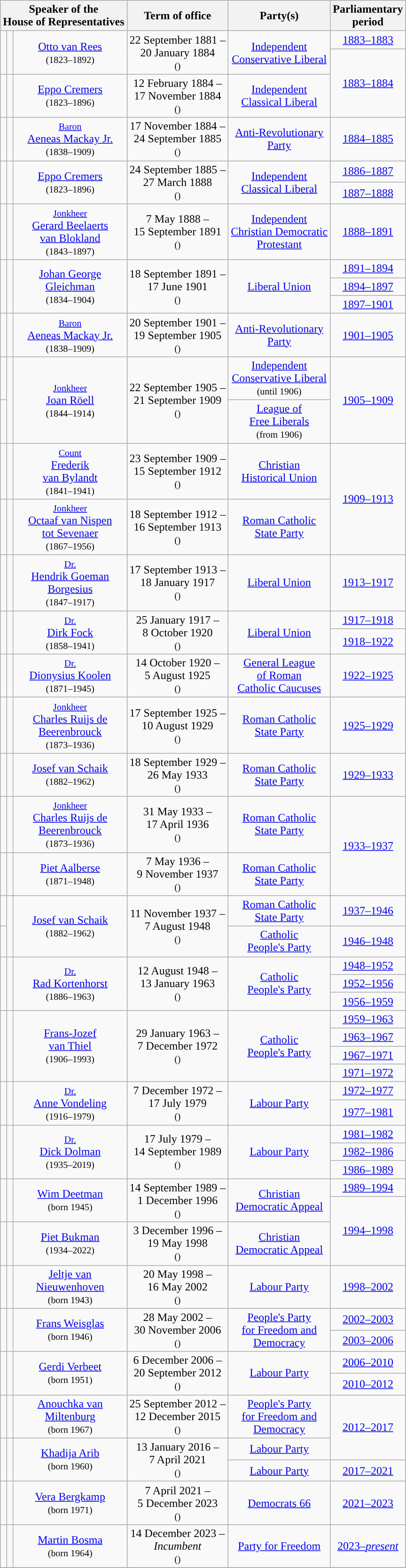<table class="wikitable" style="text-align:center">
<tr>
<th colspan=3>Speaker of the <br> House of Representatives</th>
<th>Term of office</th>
<th>Party(s)</th>
<th>Parliamentary <br> period</th>
</tr>
<tr>
<td rowspan=2 style="background:"></td>
<td rowspan=2></td>
<td rowspan=2><a href='#'>Otto van Rees</a> <br> <small>(1823–1892)</small></td>
<td rowspan=2>22 September 1881 – <br> 20 January 1884 <br> <small>()</small> <br> </td>
<td rowspan=2><a href='#'>Independent</a> <br> <a href='#'>Conservative Liberal</a></td>
<td><a href='#'>1883–1883</a></td>
</tr>
<tr>
<td rowspan=2><a href='#'>1883–1884</a></td>
</tr>
<tr>
<td style="background:"></td>
<td></td>
<td><a href='#'>Eppo Cremers</a> <br> <small>(1823–1896)</small></td>
<td>12 February 1884 – <br> 17 November 1884 <br> <small>()</small> <br> </td>
<td><a href='#'>Independent</a> <br> <a href='#'>Classical Liberal</a></td>
</tr>
<tr>
<td style="background:"></td>
<td></td>
<td><small><a href='#'>Baron</a></small> <br> <a href='#'>Aeneas Mackay Jr.</a> <br> <small>(1838–1909)</small></td>
<td>17 November 1884 – <br> 24 September 1885 <br> <small>()</small> <br> </td>
<td><a href='#'>Anti-Revolutionary <br> Party</a></td>
<td rowspan=2><a href='#'>1884–1885</a></td>
</tr>
<tr>
<td rowspan=3 style="background:"></td>
<td rowspan=3></td>
<td rowspan=3><a href='#'>Eppo Cremers</a> <br> <small>(1823–1896)</small></td>
<td rowspan=3>24 September 1885 – <br> 27 March 1888 <br> <small>()</small> <br> </td>
<td rowspan=3><a href='#'>Independent</a> <br> <a href='#'>Classical Liberal</a></td>
</tr>
<tr>
<td><a href='#'>1886–1887</a></td>
</tr>
<tr>
<td><a href='#'>1887–1888</a></td>
</tr>
<tr>
<td style="background:"></td>
<td></td>
<td><small><a href='#'>Jonkheer</a></small> <br> <a href='#'>Gerard Beelaerts <br> van Blokland</a> <br> <small>(1843–1897)</small></td>
<td>7 May 1888 – <br> 15 September 1891 <br> <small>()</small> <br> </td>
<td><a href='#'>Independent</a> <br> <a href='#'>Christian Democratic <br> Protestant</a></td>
<td><a href='#'>1888–1891</a></td>
</tr>
<tr>
<td rowspan=3 style="background:"></td>
<td rowspan=3></td>
<td rowspan=3><a href='#'>Johan George <br> Gleichman</a> <br> <small>(1834–1904)</small></td>
<td rowspan=3>18 September 1891 – <br> 17 June 1901 <br> <small>()</small> <br> </td>
<td rowspan=3><a href='#'>Liberal Union</a></td>
<td><a href='#'>1891–1894</a></td>
</tr>
<tr>
<td><a href='#'>1894–1897</a></td>
</tr>
<tr>
<td><a href='#'>1897–1901</a></td>
</tr>
<tr>
<td style="background:"></td>
<td></td>
<td><small><a href='#'>Baron</a></small> <br> <a href='#'>Aeneas Mackay Jr.</a> <br> <small>(1838–1909)</small></td>
<td>20 September 1901 – <br> 19 September 1905 <br> <small>()</small> <br> </td>
<td><a href='#'>Anti-Revolutionary <br> Party</a></td>
<td><a href='#'>1901–1905</a></td>
</tr>
<tr>
<td style="background:"></td>
<td rowspan=2></td>
<td rowspan=2><small><a href='#'>Jonkheer</a></small> <br> <a href='#'>Joan Röell</a> <br> <small>(1844–1914)</small></td>
<td rowspan=2>22 September 1905 – <br> 21 September 1909 <br> <small>()</small> <br> </td>
<td><a href='#'>Independent</a> <br> <a href='#'>Conservative Liberal</a> <br> <small>(until 1906)</small></td>
<td rowspan=2><a href='#'>1905–1909</a></td>
</tr>
<tr>
<td style="background:"></td>
<td><a href='#'>League of <br> Free Liberals</a> <br> <small>(from 1906)</small></td>
</tr>
<tr>
<td style="background:"></td>
<td></td>
<td><small><a href='#'>Count</a></small> <br> <a href='#'>Frederik <br> van Bylandt</a> <br> <small>(1841–1941)</small></td>
<td>23 September 1909 – <br> 15 September 1912 <br> <small>()</small> <br> </td>
<td><a href='#'>Christian <br> Historical Union</a></td>
<td rowspan=2><a href='#'>1909–1913</a></td>
</tr>
<tr>
<td style="background:"></td>
<td></td>
<td><small><a href='#'>Jonkheer</a></small> <br> <a href='#'>Octaaf van Nispen <br> tot Sevenaer</a> <br> <small>(1867–1956)</small></td>
<td>18 September 1912 – <br> 16 September 1913 <br> <small>()</small> <br> </td>
<td><a href='#'>Roman Catholic <br> State Party</a></td>
</tr>
<tr>
<td style="background:"></td>
<td></td>
<td><small><a href='#'>Dr.</a></small> <br> <a href='#'>Hendrik Goeman <br> Borgesius</a> <br> <small>(1847–1917)</small></td>
<td>17 September 1913 – <br> 18 January 1917 <br> <small>()</small> <br> </td>
<td><a href='#'>Liberal Union</a></td>
<td><a href='#'>1913–1917</a></td>
</tr>
<tr>
<td rowspan=2 style="background:"></td>
<td rowspan=2></td>
<td rowspan=2><small><a href='#'>Dr.</a></small> <br> <a href='#'>Dirk Fock</a> <br> <small>(1858–1941)</small></td>
<td rowspan=2>25 January 1917 – <br> 8 October 1920 <br> <small>()</small> <br> </td>
<td rowspan=2><a href='#'>Liberal Union</a></td>
<td><a href='#'>1917–1918</a></td>
</tr>
<tr>
<td rowspan=2><a href='#'>1918–1922</a></td>
</tr>
<tr>
<td rowspan=2 style="background:"></td>
<td rowspan=2></td>
<td rowspan=2><small><a href='#'>Dr.</a></small> <br> <a href='#'>Dionysius Koolen</a> <br> <small>(1871–1945)</small></td>
<td rowspan=2>14 October 1920 – <br> 5 August 1925 <br> <small>()</small> <br> </td>
<td rowspan=2><a href='#'>General League <br> of Roman <br> Catholic Caucuses</a></td>
</tr>
<tr>
<td><a href='#'>1922–1925</a></td>
</tr>
<tr>
<td style="background:"></td>
<td></td>
<td><small><a href='#'>Jonkheer</a></small> <br> <a href='#'>Charles Ruijs de <br> Beerenbrouck</a> <br> <small>(1873–1936)</small></td>
<td>17 September 1925 – <br> 10 August 1929 <br> <small>()</small> <br> </td>
<td><a href='#'>Roman Catholic <br> State Party</a></td>
<td><a href='#'>1925–1929</a></td>
</tr>
<tr>
<td style="background:"></td>
<td></td>
<td><a href='#'>Josef van Schaik</a> <br> <small>(1882–1962)</small></td>
<td>18 September 1929 – <br> 26 May 1933 <br> <small>()</small> <br> </td>
<td><a href='#'>Roman Catholic <br> State Party</a></td>
<td><a href='#'>1929–1933</a></td>
</tr>
<tr>
<td style="background:"></td>
<td></td>
<td><small><a href='#'>Jonkheer</a></small> <br> <a href='#'>Charles Ruijs de <br> Beerenbrouck</a> <br> <small>(1873–1936)</small></td>
<td>31 May 1933 – <br> 17 April 1936 <br> <small>()</small> <br> </td>
<td><a href='#'>Roman Catholic <br> State Party</a></td>
<td rowspan=2><a href='#'>1933–1937</a></td>
</tr>
<tr>
<td style="background:"></td>
<td></td>
<td><a href='#'>Piet Aalberse</a> <br> <small>(1871–1948)</small></td>
<td>7 May 1936 – <br> 9 November 1937 <br> <small>()</small> <br> </td>
<td><a href='#'>Roman Catholic <br> State Party</a></td>
</tr>
<tr>
<td style="background:"></td>
<td rowspan=2></td>
<td rowspan=2><a href='#'>Josef van Schaik</a> <br> <small>(1882–1962)</small></td>
<td rowspan=2>11 November 1937 – <br> 7 August 1948 <br> <small>()</small> <br> </td>
<td><a href='#'>Roman Catholic <br> State Party</a></td>
<td><a href='#'>1937–1946</a></td>
</tr>
<tr>
<td style="background:"></td>
<td><a href='#'>Catholic <br> People's Party</a></td>
<td><a href='#'>1946–1948</a></td>
</tr>
<tr>
<td rowspan=4 style="background:"></td>
<td rowspan=4></td>
<td rowspan=4><small><a href='#'>Dr.</a></small> <br> <a href='#'>Rad Kortenhorst</a> <br> <small>(1886–1963)</small></td>
<td rowspan=4>12 August 1948 – <br> 13 January 1963 <br> <small>()</small> <br> </td>
<td rowspan=4><a href='#'>Catholic <br> People's Party</a></td>
<td><a href='#'>1948–1952</a></td>
</tr>
<tr>
<td><a href='#'>1952–1956</a></td>
</tr>
<tr>
<td><a href='#'>1956–1959</a></td>
</tr>
<tr>
<td rowspan=2><a href='#'>1959–1963</a></td>
</tr>
<tr>
<td rowspan=4 style="background:"></td>
<td rowspan=4></td>
<td rowspan=4><a href='#'>Frans-Jozef <br> van Thiel</a> <br> <small>(1906–1993)</small></td>
<td rowspan=4>29 January 1963 – <br> 7 December 1972 <br> <small>()</small> <br> </td>
<td rowspan=4><a href='#'>Catholic <br> People's Party</a></td>
</tr>
<tr>
<td><a href='#'>1963–1967</a></td>
</tr>
<tr>
<td><a href='#'>1967–1971</a></td>
</tr>
<tr>
<td><a href='#'>1971–1972</a></td>
</tr>
<tr>
<td rowspan=2 style="background:"></td>
<td rowspan=2></td>
<td rowspan=2><small><a href='#'>Dr.</a></small> <br> <a href='#'>Anne Vondeling</a> <br> <small>(1916–1979)</small></td>
<td rowspan=2>7 December 1972 – <br> 17 July 1979 <br> <small>()</small> <br> </td>
<td rowspan=2><a href='#'>Labour Party</a></td>
<td><a href='#'>1972–1977</a></td>
</tr>
<tr>
<td rowspan=2><a href='#'>1977–1981</a></td>
</tr>
<tr>
<td rowspan=4 style="background:"></td>
<td rowspan=4></td>
<td rowspan=4><small><a href='#'>Dr.</a></small> <br> <a href='#'>Dick Dolman</a> <br> <small>(1935–2019)</small></td>
<td rowspan=4>17 July 1979 – <br> 14 September 1989 <br> <small>()</small> <br> </td>
<td rowspan=4><a href='#'>Labour Party</a></td>
</tr>
<tr>
<td><a href='#'>1981–1982</a></td>
</tr>
<tr>
<td><a href='#'>1982–1986</a></td>
</tr>
<tr>
<td><a href='#'>1986–1989</a></td>
</tr>
<tr>
<td rowspan=2 style="background:"></td>
<td rowspan=2></td>
<td rowspan=2><a href='#'>Wim Deetman</a> <br> <small>(born 1945)</small></td>
<td rowspan=2>14 September 1989 – <br> 1 December 1996 <br> <small>()</small> <br> </td>
<td rowspan=2><a href='#'>Christian <br> Democratic Appeal</a></td>
<td><a href='#'>1989–1994</a></td>
</tr>
<tr>
<td rowspan=2><a href='#'>1994–1998</a></td>
</tr>
<tr>
<td style="background:"></td>
<td></td>
<td><a href='#'>Piet Bukman</a> <br> <small>(1934–2022)</small></td>
<td>3 December 1996 – <br> 19 May 1998 <br> <small>()</small> <br> </td>
<td><a href='#'>Christian <br> Democratic Appeal</a></td>
</tr>
<tr>
<td style="background:"></td>
<td></td>
<td><a href='#'>Jeltje van <br> Nieuwenhoven</a> <br> <small>(born 1943)</small></td>
<td>20 May 1998 – <br> 16 May 2002 <br> <small>()</small> <br> </td>
<td><a href='#'>Labour Party</a></td>
<td><a href='#'>1998–2002</a></td>
</tr>
<tr>
<td rowspan=2 style="background:"></td>
<td rowspan=2></td>
<td rowspan=2><a href='#'>Frans Weisglas</a> <br> <small>(born 1946)</small></td>
<td rowspan=2>28 May 2002 – <br> 30 November 2006 <br> <small>()</small> <br> </td>
<td rowspan=2><a href='#'>People's Party <br> for Freedom and <br> Democracy</a></td>
<td><a href='#'>2002–2003</a></td>
</tr>
<tr>
<td><a href='#'>2003–2006</a></td>
</tr>
<tr>
<td rowspan=2 style="background:"></td>
<td rowspan=2></td>
<td rowspan=2><a href='#'>Gerdi Verbeet</a> <br> <small>(born 1951)</small></td>
<td rowspan=2>6 December 2006 – <br> 20 September 2012 <br> <small>()</small> <br> </td>
<td rowspan=2><a href='#'>Labour Party</a></td>
<td><a href='#'>2006–2010</a></td>
</tr>
<tr>
<td><a href='#'>2010–2012</a></td>
</tr>
<tr>
<td style="background:"></td>
<td></td>
<td><a href='#'>Anouchka van <br> Miltenburg</a> <br> <small>(born 1967)</small></td>
<td>25 September 2012 – <br> 12 December 2015 <br> <small>()</small> <br> </td>
<td><a href='#'>People's Party <br> for Freedom and <br> Democracy</a></td>
<td rowspan=2><a href='#'>2012–2017</a></td>
</tr>
<tr>
<td rowspan=2 style="background:"></td>
<td rowspan=2></td>
<td rowspan=2><a href='#'>Khadija Arib</a> <br> <small>(born 1960)</small></td>
<td rowspan=2>13 January 2016 – <br> 7 April 2021 <br> <small>()</small> <br> </td>
<td><a href='#'>Labour Party</a></td>
</tr>
<tr>
<td><a href='#'>Labour Party</a></td>
<td><a href='#'>2017–2021</a></td>
</tr>
<tr>
<td style="background:"></td>
<td></td>
<td><a href='#'>Vera Bergkamp</a> <br> <small>(born 1971)</small></td>
<td>7 April 2021 – <br> 5 December 2023 <br> <small>()</small></td>
<td><a href='#'>Democrats 66</a></td>
<td><a href='#'>2021–2023</a></td>
</tr>
<tr>
<td style="background:"></td>
<td></td>
<td><a href='#'>Martin Bosma</a> <br> <small>(born 1964)</small></td>
<td>14 December 2023 – <br> <em>Incumbent</em> <br> <small>()</small></td>
<td><a href='#'>Party for Freedom</a></td>
<td><a href='#'>2023–<em>present</em></a></td>
</tr>
<tr>
</tr>
</table>
